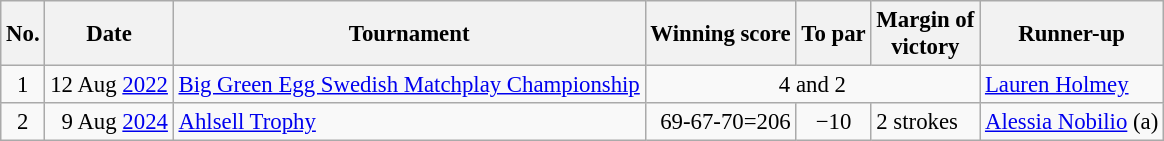<table class=wikitable style="font-size:95%">
<tr>
<th>No.</th>
<th>Date</th>
<th>Tournament</th>
<th>Winning score</th>
<th>To par</th>
<th>Margin of<br>victory</th>
<th>Runner-up</th>
</tr>
<tr>
<td align=center>1</td>
<td align=right>12 Aug <a href='#'>2022</a></td>
<td><a href='#'>Big Green Egg Swedish Matchplay Championship</a></td>
<td colspan=3 align=center>4 and 2</td>
<td> <a href='#'>Lauren Holmey</a></td>
</tr>
<tr>
<td align=center>2</td>
<td align=right>9 Aug <a href='#'>2024</a></td>
<td><a href='#'>Ahlsell Trophy</a></td>
<td align=right>69-67-70=206</td>
<td align=center>−10</td>
<td>2 strokes</td>
<td> <a href='#'>Alessia Nobilio</a> (a)</td>
</tr>
</table>
